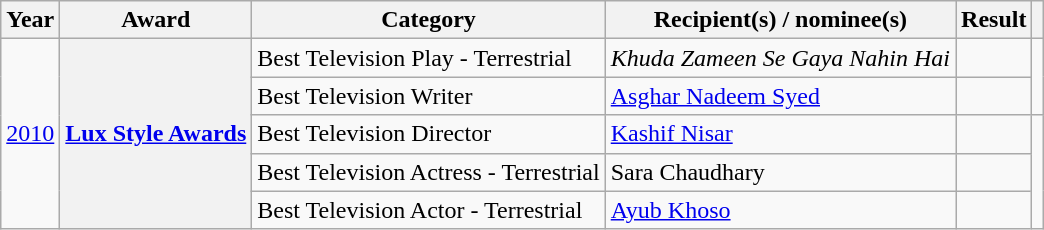<table class="wikitable sortable plainrowheaders">
<tr>
<th>Year</th>
<th>Award</th>
<th>Category</th>
<th>Recipient(s) / nominee(s)</th>
<th scope="col" class="unsortable">Result</th>
<th scope="col" class="unsortable"></th>
</tr>
<tr>
<td rowspan="5"><a href='#'>2010</a></td>
<th scope="row" rowspan="5"><a href='#'>Lux Style Awards</a></th>
<td>Best Television Play - Terrestrial</td>
<td><em>Khuda Zameen Se Gaya Nahin Hai</em></td>
<td></td>
<td rowspan="2"></td>
</tr>
<tr>
<td>Best Television Writer</td>
<td><a href='#'>Asghar Nadeem Syed</a></td>
<td></td>
</tr>
<tr>
<td>Best Television Director</td>
<td><a href='#'>Kashif Nisar</a></td>
<td></td>
<td rowspan="3"></td>
</tr>
<tr>
<td>Best Television Actress - Terrestrial</td>
<td>Sara Chaudhary</td>
<td></td>
</tr>
<tr>
<td>Best Television Actor - Terrestrial</td>
<td><a href='#'>Ayub Khoso</a></td>
<td></td>
</tr>
</table>
